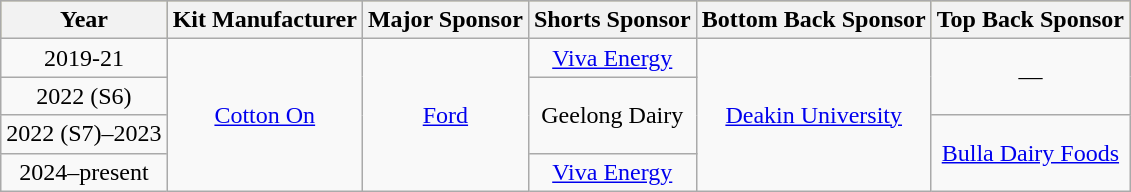<table class="wikitable sortable" style="text-align:center">
<tr style="background:#bdb76b;">
<th>Year</th>
<th>Kit Manufacturer</th>
<th>Major Sponsor</th>
<th>Shorts Sponsor</th>
<th>Bottom Back Sponsor</th>
<th>Top Back Sponsor</th>
</tr>
<tr>
<td>2019-21</td>
<td rowspan="4"><a href='#'>Cotton On</a></td>
<td rowspan="4"><a href='#'>Ford</a></td>
<td><a href='#'>Viva Energy</a></td>
<td rowspan="4"><a href='#'>Deakin University</a></td>
<td rowspan="2">—</td>
</tr>
<tr>
<td>2022 (S6)</td>
<td rowspan="2">Geelong Dairy</td>
</tr>
<tr>
<td>2022 (S7)–2023</td>
<td rowspan="2"><a href='#'>Bulla Dairy Foods</a></td>
</tr>
<tr>
<td>2024–present</td>
<td><a href='#'>Viva Energy</a></td>
</tr>
</table>
